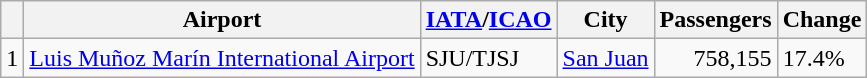<table class="wikitable sortable">
<tr>
<th></th>
<th>Airport</th>
<th><a href='#'>IATA</a>/<a href='#'>ICAO</a></th>
<th>City</th>
<th>Passengers</th>
<th>Change</th>
</tr>
<tr>
<td>1</td>
<td><a href='#'>Luis Muñoz Marín International Airport</a></td>
<td>SJU/TJSJ</td>
<td><a href='#'>San Juan</a></td>
<td align="right">758,155</td>
<td> 17.4%</td>
</tr>
</table>
